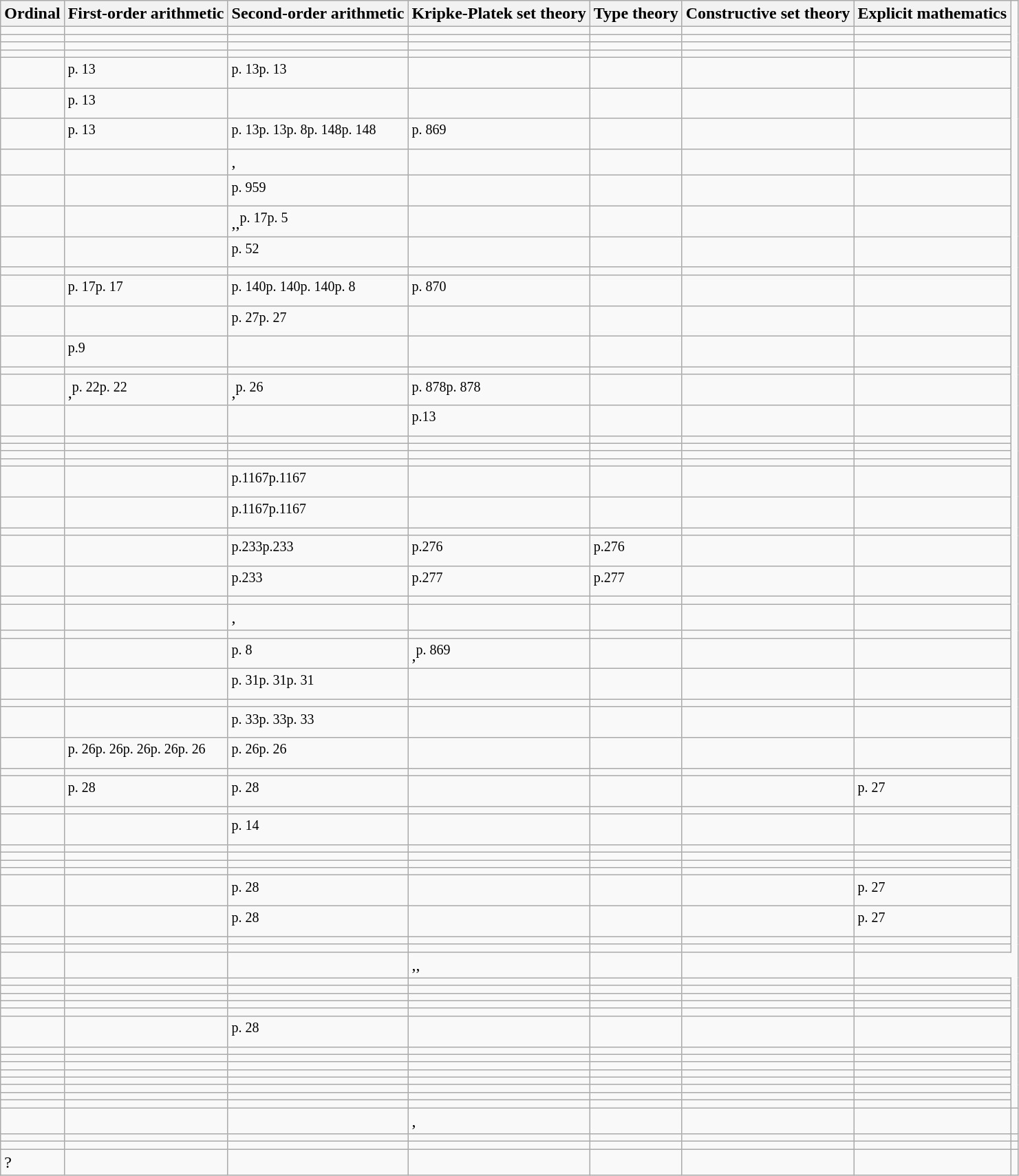<table class="wikitable">
<tr>
<th>Ordinal</th>
<th>First-order arithmetic</th>
<th>Second-order arithmetic</th>
<th>Kripke-Platek set theory</th>
<th>Type theory</th>
<th>Constructive set theory</th>
<th>Explicit mathematics</th>
</tr>
<tr>
<td></td>
<td></td>
<td></td>
<td></td>
<td></td>
<td></td>
<td></td>
</tr>
<tr>
<td></td>
<td></td>
<td></td>
<td></td>
<td></td>
<td></td>
<td></td>
</tr>
<tr>
<td></td>
<td></td>
<td></td>
<td></td>
<td></td>
<td></td>
<td></td>
</tr>
<tr>
<td></td>
<td></td>
<td></td>
<td></td>
<td></td>
<td></td>
<td></td>
</tr>
<tr>
<td></td>
<td><sup>p. 13</sup></td>
<td><sup>p. 13</sup><sup>p. 13</sup></td>
<td></td>
<td></td>
<td></td>
<td></td>
</tr>
<tr>
<td></td>
<td><sup>p. 13</sup></td>
<td></td>
<td></td>
<td></td>
<td></td>
<td></td>
</tr>
<tr>
<td></td>
<td><sup>p. 13</sup></td>
<td><sup>p. 13</sup><sup>p. 13</sup><sup>p. 8</sup><sup>p. 148</sup><sup>p. 148</sup></td>
<td><sup>p. 869</sup></td>
<td></td>
<td></td>
<td></td>
</tr>
<tr>
<td></td>
<td></td>
<td>,</td>
<td></td>
<td></td>
<td></td>
<td></td>
</tr>
<tr>
<td></td>
<td></td>
<td><sup>p. 959</sup></td>
<td></td>
<td></td>
<td></td>
<td></td>
</tr>
<tr>
<td></td>
<td></td>
<td>,,<sup>p. 17</sup><sup>p. 5</sup></td>
<td></td>
<td></td>
<td></td>
<td></td>
</tr>
<tr>
<td></td>
<td></td>
<td><sup>p. 52</sup></td>
<td></td>
<td></td>
<td></td>
<td></td>
</tr>
<tr>
<td></td>
<td></td>
<td></td>
<td></td>
<td></td>
<td></td>
<td></td>
</tr>
<tr>
<td></td>
<td><sup>p. 17</sup><sup>p. 17</sup></td>
<td><sup>p. 140</sup><sup>p. 140</sup><sup>p. 140</sup><sup>p. 8</sup></td>
<td><sup>p. 870</sup></td>
<td></td>
<td></td>
<td></td>
</tr>
<tr>
<td></td>
<td></td>
<td><sup>p. 27</sup><sup>p. 27</sup></td>
<td></td>
<td></td>
<td></td>
<td></td>
</tr>
<tr>
<td></td>
<td><sup>p.9</sup></td>
<td></td>
<td></td>
<td></td>
<td></td>
<td></td>
</tr>
<tr>
<td></td>
<td></td>
<td></td>
<td></td>
<td></td>
<td></td>
<td></td>
</tr>
<tr>
<td></td>
<td>,<sup>p. 22</sup><sup>p. 22</sup></td>
<td>,<sup>p. 26</sup></td>
<td><sup>p. 878</sup><sup>p. 878</sup></td>
<td></td>
<td></td>
<td><br></td>
</tr>
<tr>
<td></td>
<td></td>
<td></td>
<td><sup>p.13</sup></td>
<td></td>
<td></td>
<td></td>
</tr>
<tr>
<td></td>
<td></td>
<td></td>
<td></td>
<td></td>
<td></td>
<td></td>
</tr>
<tr>
<td></td>
<td></td>
<td></td>
<td></td>
<td></td>
<td></td>
<td></td>
</tr>
<tr>
<td></td>
<td></td>
<td></td>
<td></td>
<td></td>
<td></td>
<td></td>
</tr>
<tr>
<td></td>
<td></td>
<td></td>
<td></td>
<td></td>
<td></td>
<td></td>
</tr>
<tr>
<td></td>
<td></td>
<td><sup>p.1167</sup><sup>p.1167</sup></td>
<td></td>
<td></td>
<td></td>
<td></td>
</tr>
<tr>
<td></td>
<td></td>
<td><sup>p.1167</sup><sup>p.1167</sup></td>
<td></td>
<td></td>
<td></td>
<td></td>
</tr>
<tr>
<td></td>
<td></td>
<td></td>
<td></td>
<td></td>
<td></td>
<td></td>
</tr>
<tr>
<td></td>
<td></td>
<td><sup>p.233</sup><sup>p.233</sup></td>
<td><sup>p.276</sup></td>
<td><sup>p.276</sup></td>
<td></td>
<td></td>
</tr>
<tr>
<td></td>
<td></td>
<td><sup>p.233</sup></td>
<td><sup>p.277</sup></td>
<td><sup>p.277</sup></td>
<td></td>
<td></td>
</tr>
<tr>
<td></td>
<td></td>
<td></td>
<td></td>
<td></td>
<td></td>
<td></td>
</tr>
<tr>
<td></td>
<td></td>
<td>,</td>
<td></td>
<td></td>
<td></td>
<td></td>
</tr>
<tr>
<td></td>
<td></td>
<td></td>
<td></td>
<td></td>
<td></td>
<td></td>
</tr>
<tr>
<td></td>
<td></td>
<td><sup>p. 8</sup></td>
<td>,<sup>p. 869</sup></td>
<td></td>
<td></td>
<td></td>
</tr>
<tr>
<td></td>
<td></td>
<td><sup>p. 31</sup><sup>p. 31</sup><sup>p. 31</sup></td>
<td></td>
<td></td>
<td></td>
<td></td>
</tr>
<tr>
<td></td>
<td></td>
<td></td>
<td></td>
<td></td>
<td></td>
<td></td>
</tr>
<tr>
<td></td>
<td></td>
<td><sup>p. 33</sup><sup>p. 33</sup><sup>p. 33</sup></td>
<td></td>
<td></td>
<td></td>
<td></td>
</tr>
<tr>
<td></td>
<td><sup>p. 26</sup><sup>p. 26</sup><sup>p. 26</sup><sup>p. 26</sup><sup>p. 26</sup></td>
<td><sup>p. 26</sup><sup>p. 26</sup></td>
<td></td>
<td></td>
<td></td>
<td></td>
</tr>
<tr>
<td></td>
<td></td>
<td></td>
<td></td>
<td></td>
<td></td>
<td></td>
</tr>
<tr>
<td></td>
<td><sup>p. 28</sup></td>
<td><sup>p. 28</sup></td>
<td></td>
<td></td>
<td></td>
<td><sup>p. 27</sup></td>
</tr>
<tr>
<td></td>
<td></td>
<td></td>
<td></td>
<td></td>
<td></td>
<td></td>
</tr>
<tr>
<td></td>
<td></td>
<td><sup>p. 14</sup></td>
<td></td>
<td></td>
<td></td>
<td></td>
</tr>
<tr>
<td></td>
<td></td>
<td></td>
<td></td>
<td></td>
<td></td>
<td></td>
</tr>
<tr>
<td></td>
<td></td>
<td></td>
<td></td>
<td></td>
<td></td>
<td></td>
</tr>
<tr>
<td></td>
<td></td>
<td></td>
<td></td>
<td></td>
<td></td>
<td></td>
</tr>
<tr>
<td></td>
<td></td>
<td></td>
<td></td>
<td></td>
<td></td>
<td></td>
</tr>
<tr>
<td></td>
<td></td>
<td><sup>p. 28</sup></td>
<td></td>
<td></td>
<td></td>
<td><sup>p. 27</sup></td>
</tr>
<tr>
<td></td>
<td></td>
<td><sup>p. 28</sup></td>
<td></td>
<td></td>
<td></td>
<td><sup>p. 27</sup></td>
</tr>
<tr>
<td></td>
<td></td>
<td></td>
<td></td>
<td></td>
<td></td>
<td></td>
</tr>
<tr>
<td></td>
<td></td>
<td></td>
<td></td>
<td></td>
<td></td>
<td></td>
</tr>
<tr>
<td></td>
<td></td>
<td></td>
<td>,,<br></td>
<td></td>
<td></td>
</tr>
<tr>
<td></td>
<td></td>
<td></td>
<td></td>
<td></td>
<td></td>
<td></td>
</tr>
<tr>
<td></td>
<td></td>
<td></td>
<td></td>
<td></td>
<td></td>
<td></td>
</tr>
<tr>
<td></td>
<td></td>
<td></td>
<td></td>
<td></td>
<td></td>
<td></td>
</tr>
<tr>
<td></td>
<td></td>
<td></td>
<td></td>
<td></td>
<td></td>
<td></td>
</tr>
<tr>
<td></td>
<td></td>
<td></td>
<td></td>
<td></td>
<td></td>
<td></td>
</tr>
<tr>
<td></td>
<td></td>
<td><sup>p. 28</sup></td>
<td></td>
<td></td>
<td></td>
<td></td>
</tr>
<tr>
<td></td>
<td></td>
<td></td>
<td></td>
<td></td>
<td></td>
<td></td>
</tr>
<tr>
<td></td>
<td></td>
<td></td>
<td></td>
<td></td>
<td></td>
<td></td>
</tr>
<tr>
<td></td>
<td></td>
<td></td>
<td></td>
<td></td>
<td></td>
<td></td>
</tr>
<tr>
<td></td>
<td></td>
<td></td>
<td></td>
<td></td>
<td></td>
<td></td>
</tr>
<tr>
<td></td>
<td></td>
<td></td>
<td></td>
<td></td>
<td></td>
<td></td>
</tr>
<tr>
<td></td>
<td></td>
<td></td>
<td></td>
<td></td>
<td></td>
<td></td>
</tr>
<tr>
<td></td>
<td></td>
<td></td>
<td></td>
<td></td>
<td></td>
<td></td>
</tr>
<tr>
<td></td>
<td></td>
<td></td>
<td></td>
<td></td>
<td></td>
<td></td>
</tr>
<tr>
<td></td>
<td></td>
<td></td>
<td>,</td>
<td></td>
<td></td>
<td></td>
<td></td>
</tr>
<tr>
<td></td>
<td></td>
<td></td>
<td></td>
<td></td>
<td></td>
<td></td>
<td></td>
</tr>
<tr>
<td></td>
<td></td>
<td></td>
<td></td>
<td></td>
<td></td>
<td></td>
<td></td>
</tr>
<tr>
<td>?</td>
<td></td>
<td></td>
<td></td>
<td></td>
<td></td>
<td></td>
</tr>
</table>
